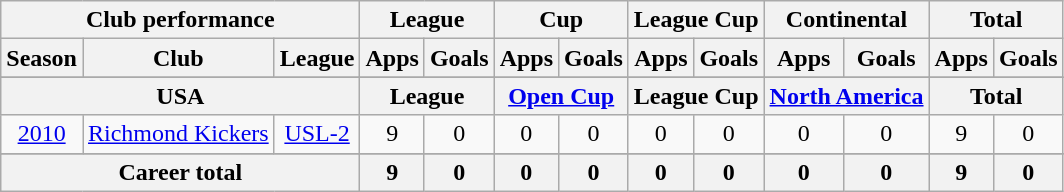<table class="wikitable" style="text-align:center">
<tr>
<th colspan=3>Club performance</th>
<th colspan=2>League</th>
<th colspan=2>Cup</th>
<th colspan=2>League Cup</th>
<th colspan=2>Continental</th>
<th colspan=2>Total</th>
</tr>
<tr>
<th>Season</th>
<th>Club</th>
<th>League</th>
<th>Apps</th>
<th>Goals</th>
<th>Apps</th>
<th>Goals</th>
<th>Apps</th>
<th>Goals</th>
<th>Apps</th>
<th>Goals</th>
<th>Apps</th>
<th>Goals</th>
</tr>
<tr>
</tr>
<tr>
<th colspan=3>USA</th>
<th colspan=2>League</th>
<th colspan=2><a href='#'>Open Cup</a></th>
<th colspan=2>League Cup</th>
<th colspan=2><a href='#'>North America</a></th>
<th colspan=2>Total</th>
</tr>
<tr>
<td><a href='#'>2010</a></td>
<td><a href='#'>Richmond Kickers</a></td>
<td><a href='#'>USL-2</a></td>
<td>9</td>
<td>0</td>
<td>0</td>
<td>0</td>
<td>0</td>
<td>0</td>
<td>0</td>
<td>0</td>
<td>9</td>
<td>0</td>
</tr>
<tr>
</tr>
<tr>
<th colspan=3>Career total</th>
<th>9</th>
<th>0</th>
<th>0</th>
<th>0</th>
<th>0</th>
<th>0</th>
<th>0</th>
<th>0</th>
<th>9</th>
<th>0</th>
</tr>
</table>
